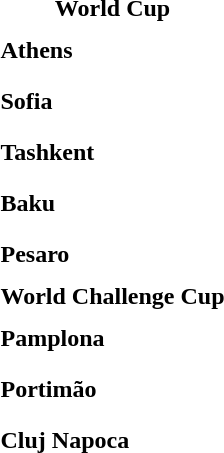<table>
<tr>
<td colspan="4" style="text-align:center;"><strong>World Cup</strong></td>
</tr>
<tr>
<th scope=row style="text-align:left">Athens</th>
<td style="height:30px;"></td>
<td style="height:30px;"></td>
<td style="height:30px;"></td>
</tr>
<tr>
<th scope=row style="text-align:left">Sofia</th>
<td style="height:30px;"></td>
<td style="height:30px;"></td>
<td style="height:30px;"></td>
</tr>
<tr>
<th scope=row style="text-align:left">Tashkent</th>
<td style="height:30px;"></td>
<td style="height:30px;"></td>
<td style="height:30px;"></td>
</tr>
<tr>
<th scope=row style="text-align:left">Baku</th>
<td style="height:30px;"></td>
<td style="height:30px;"></td>
<td style="height:30px;"></td>
</tr>
<tr>
<th scope=row style="text-align:left">Pesaro</th>
<td style="height:30px;"></td>
<td style="height:30px;"></td>
<td style="height:30px;"></td>
</tr>
<tr>
<td colspan="4" style="text-align:center;"><strong>World Challenge Cup</strong></td>
</tr>
<tr>
<th scope=row style="text-align:left">Pamplona</th>
<td style="height:30px;"></td>
<td style="height:30px;"></td>
<td style="height:30px;"></td>
</tr>
<tr>
<th scope=row style="text-align:left">Portimão</th>
<td style="height:30px;"></td>
<td style="height:30px;"></td>
<td style="height:30px;"></td>
</tr>
<tr>
<th scope=row style="text-align:left">Cluj Napoca</th>
<td style="height:30px;"></td>
<td style="height:30px;"></td>
<td style="height:30px;"></td>
</tr>
<tr>
</tr>
</table>
